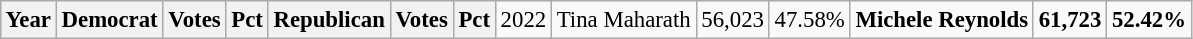<table class="wikitable" style="margin:0.5em ; font-size:95%">
<tr>
<th>Year</th>
<th>Democrat</th>
<th>Votes</th>
<th>Pct</th>
<th>Republican</th>
<th>Votes</th>
<th>Pct</th>
<td>2022</td>
<td>Tina Maharath</td>
<td>56,023</td>
<td>47.58%</td>
<td><strong>Michele Reynolds</strong></td>
<td><strong>61,723</strong></td>
<td><strong>52.42%</strong></td>
</tr>
</table>
